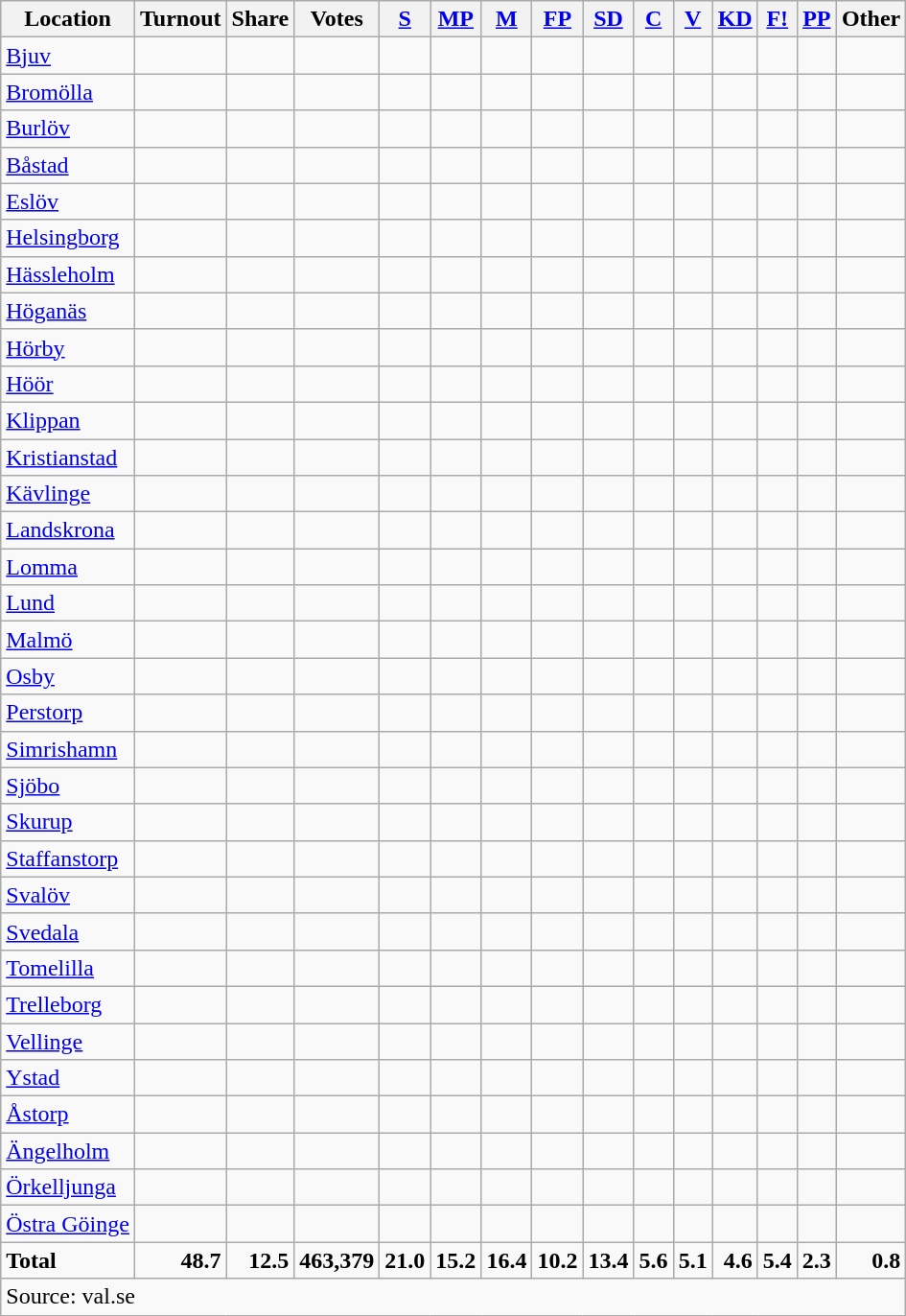<table class="wikitable sortable" style=text-align:right>
<tr>
<th>Location</th>
<th>Turnout</th>
<th>Share</th>
<th>Votes</th>
<th><a href='#'>S</a></th>
<th><a href='#'>MP</a></th>
<th><a href='#'>M</a></th>
<th><a href='#'>FP</a></th>
<th><a href='#'>SD</a></th>
<th><a href='#'>C</a></th>
<th><a href='#'>V</a></th>
<th><a href='#'>KD</a></th>
<th><a href='#'>F!</a></th>
<th><a href='#'>PP</a></th>
<th>Other</th>
</tr>
<tr>
<td align=left><a href='#'>Bjuv</a></td>
<td></td>
<td></td>
<td></td>
<td></td>
<td></td>
<td></td>
<td></td>
<td></td>
<td></td>
<td></td>
<td></td>
<td></td>
<td></td>
<td></td>
</tr>
<tr>
<td align=left><a href='#'>Bromölla</a></td>
<td></td>
<td></td>
<td></td>
<td></td>
<td></td>
<td></td>
<td></td>
<td></td>
<td></td>
<td></td>
<td></td>
<td></td>
<td></td>
<td></td>
</tr>
<tr>
<td align=left><a href='#'>Burlöv</a></td>
<td></td>
<td></td>
<td></td>
<td></td>
<td></td>
<td></td>
<td></td>
<td></td>
<td></td>
<td></td>
<td></td>
<td></td>
<td></td>
<td></td>
</tr>
<tr>
<td align=left><a href='#'>Båstad</a></td>
<td></td>
<td></td>
<td></td>
<td></td>
<td></td>
<td></td>
<td></td>
<td></td>
<td></td>
<td></td>
<td></td>
<td></td>
<td></td>
<td></td>
</tr>
<tr>
<td align=left><a href='#'>Eslöv</a></td>
<td></td>
<td></td>
<td></td>
<td></td>
<td></td>
<td></td>
<td></td>
<td></td>
<td></td>
<td></td>
<td></td>
<td></td>
<td></td>
<td></td>
</tr>
<tr>
<td align=left><a href='#'>Helsingborg</a></td>
<td></td>
<td></td>
<td></td>
<td></td>
<td></td>
<td></td>
<td></td>
<td></td>
<td></td>
<td></td>
<td></td>
<td></td>
<td></td>
<td></td>
</tr>
<tr>
<td align=left><a href='#'>Hässleholm</a></td>
<td></td>
<td></td>
<td></td>
<td></td>
<td></td>
<td></td>
<td></td>
<td></td>
<td></td>
<td></td>
<td></td>
<td></td>
<td></td>
<td></td>
</tr>
<tr>
<td align=left><a href='#'>Höganäs</a></td>
<td></td>
<td></td>
<td></td>
<td></td>
<td></td>
<td></td>
<td></td>
<td></td>
<td></td>
<td></td>
<td></td>
<td></td>
<td></td>
<td></td>
</tr>
<tr>
<td align=left><a href='#'>Hörby</a></td>
<td></td>
<td></td>
<td></td>
<td></td>
<td></td>
<td></td>
<td></td>
<td></td>
<td></td>
<td></td>
<td></td>
<td></td>
<td></td>
<td></td>
</tr>
<tr>
<td align=left><a href='#'>Höör</a></td>
<td></td>
<td></td>
<td></td>
<td></td>
<td></td>
<td></td>
<td></td>
<td></td>
<td></td>
<td></td>
<td></td>
<td></td>
<td></td>
<td></td>
</tr>
<tr>
<td align=left><a href='#'>Klippan</a></td>
<td></td>
<td></td>
<td></td>
<td></td>
<td></td>
<td></td>
<td></td>
<td></td>
<td></td>
<td></td>
<td></td>
<td></td>
<td></td>
<td></td>
</tr>
<tr>
<td align=left><a href='#'>Kristianstad</a></td>
<td></td>
<td></td>
<td></td>
<td></td>
<td></td>
<td></td>
<td></td>
<td></td>
<td></td>
<td></td>
<td></td>
<td></td>
<td></td>
<td></td>
</tr>
<tr>
<td align=left><a href='#'>Kävlinge</a></td>
<td></td>
<td></td>
<td></td>
<td></td>
<td></td>
<td></td>
<td></td>
<td></td>
<td></td>
<td></td>
<td></td>
<td></td>
<td></td>
<td></td>
</tr>
<tr>
<td align=left><a href='#'>Landskrona</a></td>
<td></td>
<td></td>
<td></td>
<td></td>
<td></td>
<td></td>
<td></td>
<td></td>
<td></td>
<td></td>
<td></td>
<td></td>
<td></td>
<td></td>
</tr>
<tr>
<td align=left><a href='#'>Lomma</a></td>
<td></td>
<td></td>
<td></td>
<td></td>
<td></td>
<td></td>
<td></td>
<td></td>
<td></td>
<td></td>
<td></td>
<td></td>
<td></td>
<td></td>
</tr>
<tr>
<td align=left><a href='#'>Lund</a></td>
<td></td>
<td></td>
<td></td>
<td></td>
<td></td>
<td></td>
<td></td>
<td></td>
<td></td>
<td></td>
<td></td>
<td></td>
<td></td>
<td></td>
</tr>
<tr>
<td align=left><a href='#'>Malmö</a></td>
<td></td>
<td></td>
<td></td>
<td></td>
<td></td>
<td></td>
<td></td>
<td></td>
<td></td>
<td></td>
<td></td>
<td></td>
<td></td>
<td></td>
</tr>
<tr>
<td align=left><a href='#'>Osby</a></td>
<td></td>
<td></td>
<td></td>
<td></td>
<td></td>
<td></td>
<td></td>
<td></td>
<td></td>
<td></td>
<td></td>
<td></td>
<td></td>
<td></td>
</tr>
<tr>
<td align=left><a href='#'>Perstorp</a></td>
<td></td>
<td></td>
<td></td>
<td></td>
<td></td>
<td></td>
<td></td>
<td></td>
<td></td>
<td></td>
<td></td>
<td></td>
<td></td>
<td></td>
</tr>
<tr>
<td align=left><a href='#'>Simrishamn</a></td>
<td></td>
<td></td>
<td></td>
<td></td>
<td></td>
<td></td>
<td></td>
<td></td>
<td></td>
<td></td>
<td></td>
<td></td>
<td></td>
<td></td>
</tr>
<tr>
<td align=left><a href='#'>Sjöbo</a></td>
<td></td>
<td></td>
<td></td>
<td></td>
<td></td>
<td></td>
<td></td>
<td></td>
<td></td>
<td></td>
<td></td>
<td></td>
<td></td>
<td></td>
</tr>
<tr>
<td align=left><a href='#'>Skurup</a></td>
<td></td>
<td></td>
<td></td>
<td></td>
<td></td>
<td></td>
<td></td>
<td></td>
<td></td>
<td></td>
<td></td>
<td></td>
<td></td>
<td></td>
</tr>
<tr>
<td align=left><a href='#'>Staffanstorp</a></td>
<td></td>
<td></td>
<td></td>
<td></td>
<td></td>
<td></td>
<td></td>
<td></td>
<td></td>
<td></td>
<td></td>
<td></td>
<td></td>
<td></td>
</tr>
<tr>
<td align=left><a href='#'>Svalöv</a></td>
<td></td>
<td></td>
<td></td>
<td></td>
<td></td>
<td></td>
<td></td>
<td></td>
<td></td>
<td></td>
<td></td>
<td></td>
<td></td>
<td></td>
</tr>
<tr>
<td align=left><a href='#'>Svedala</a></td>
<td></td>
<td></td>
<td></td>
<td></td>
<td></td>
<td></td>
<td></td>
<td></td>
<td></td>
<td></td>
<td></td>
<td></td>
<td></td>
<td></td>
</tr>
<tr>
<td align=left><a href='#'>Tomelilla</a></td>
<td></td>
<td></td>
<td></td>
<td></td>
<td></td>
<td></td>
<td></td>
<td></td>
<td></td>
<td></td>
<td></td>
<td></td>
<td></td>
<td></td>
</tr>
<tr>
<td align=left><a href='#'>Trelleborg</a></td>
<td></td>
<td></td>
<td></td>
<td></td>
<td></td>
<td></td>
<td></td>
<td></td>
<td></td>
<td></td>
<td></td>
<td></td>
<td></td>
<td></td>
</tr>
<tr>
<td align=left><a href='#'>Vellinge</a></td>
<td></td>
<td></td>
<td></td>
<td></td>
<td></td>
<td></td>
<td></td>
<td></td>
<td></td>
<td></td>
<td></td>
<td></td>
<td></td>
<td></td>
</tr>
<tr>
<td align=left><a href='#'>Ystad</a></td>
<td></td>
<td></td>
<td></td>
<td></td>
<td></td>
<td></td>
<td></td>
<td></td>
<td></td>
<td></td>
<td></td>
<td></td>
<td></td>
<td></td>
</tr>
<tr>
<td align=left><a href='#'>Åstorp</a></td>
<td></td>
<td></td>
<td></td>
<td></td>
<td></td>
<td></td>
<td></td>
<td></td>
<td></td>
<td></td>
<td></td>
<td></td>
<td></td>
<td></td>
</tr>
<tr>
<td align=left><a href='#'>Ängelholm</a></td>
<td></td>
<td></td>
<td></td>
<td></td>
<td></td>
<td></td>
<td></td>
<td></td>
<td></td>
<td></td>
<td></td>
<td></td>
<td></td>
<td></td>
</tr>
<tr>
<td align=left><a href='#'>Örkelljunga</a></td>
<td></td>
<td></td>
<td></td>
<td></td>
<td></td>
<td></td>
<td></td>
<td></td>
<td></td>
<td></td>
<td></td>
<td></td>
<td></td>
<td></td>
</tr>
<tr>
<td align=left><a href='#'>Östra Göinge</a></td>
<td></td>
<td></td>
<td></td>
<td></td>
<td></td>
<td></td>
<td></td>
<td></td>
<td></td>
<td></td>
<td></td>
<td></td>
<td></td>
<td></td>
</tr>
<tr>
<td align=left><strong>Total</strong></td>
<td><strong>48.7</strong></td>
<td><strong>12.5</strong></td>
<td><strong>463,379</strong></td>
<td><strong>21.0</strong></td>
<td><strong>15.2</strong></td>
<td><strong>16.4</strong></td>
<td><strong>10.2</strong></td>
<td><strong>13.4</strong></td>
<td><strong>5.6</strong></td>
<td><strong>5.1</strong></td>
<td><strong>4.6</strong></td>
<td><strong>5.4</strong></td>
<td><strong>2.3</strong></td>
<td><strong>0.8</strong></td>
</tr>
<tr>
<td align=left colspan=15>Source: val.se </td>
</tr>
</table>
